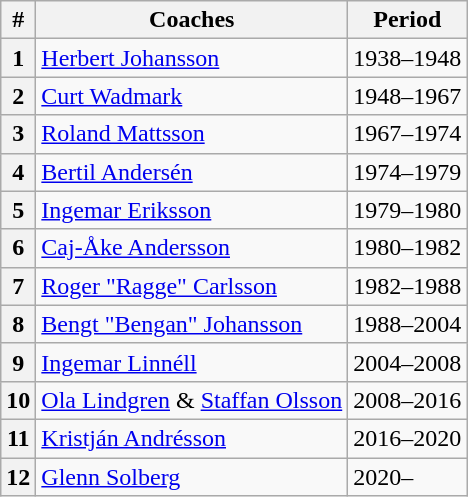<table class="wikitable">
<tr>
<th scope="col">#</th>
<th scope="col">Coaches</th>
<th scope="col">Period</th>
</tr>
<tr>
<th scope="row">1</th>
<td><a href='#'>Herbert Johansson</a></td>
<td>1938–1948</td>
</tr>
<tr>
<th scope="row">2</th>
<td><a href='#'>Curt Wadmark</a></td>
<td>1948–1967</td>
</tr>
<tr>
<th scope="row">3</th>
<td><a href='#'>Roland Mattsson</a></td>
<td>1967–1974</td>
</tr>
<tr>
<th scope="row">4</th>
<td><a href='#'>Bertil Andersén</a></td>
<td>1974–1979</td>
</tr>
<tr>
<th scope="row">5</th>
<td><a href='#'>Ingemar Eriksson</a></td>
<td>1979–1980</td>
</tr>
<tr>
<th scope="row">6</th>
<td><a href='#'>Caj-Åke Andersson</a></td>
<td>1980–1982</td>
</tr>
<tr>
<th scope="row">7</th>
<td><a href='#'>Roger "Ragge" Carlsson</a></td>
<td>1982–1988</td>
</tr>
<tr>
<th scope="row">8</th>
<td><a href='#'>Bengt "Bengan" Johansson</a></td>
<td>1988–2004</td>
</tr>
<tr>
<th scope="row">9</th>
<td><a href='#'>Ingemar Linnéll</a></td>
<td>2004–2008</td>
</tr>
<tr>
<th scope="row">10</th>
<td><a href='#'>Ola Lindgren</a> & <a href='#'>Staffan Olsson</a></td>
<td>2008–2016</td>
</tr>
<tr>
<th scope="row">11</th>
<td><a href='#'>Kristján Andrésson</a></td>
<td>2016–2020</td>
</tr>
<tr>
<th scope="row">12</th>
<td><a href='#'>Glenn Solberg</a></td>
<td>2020–</td>
</tr>
</table>
